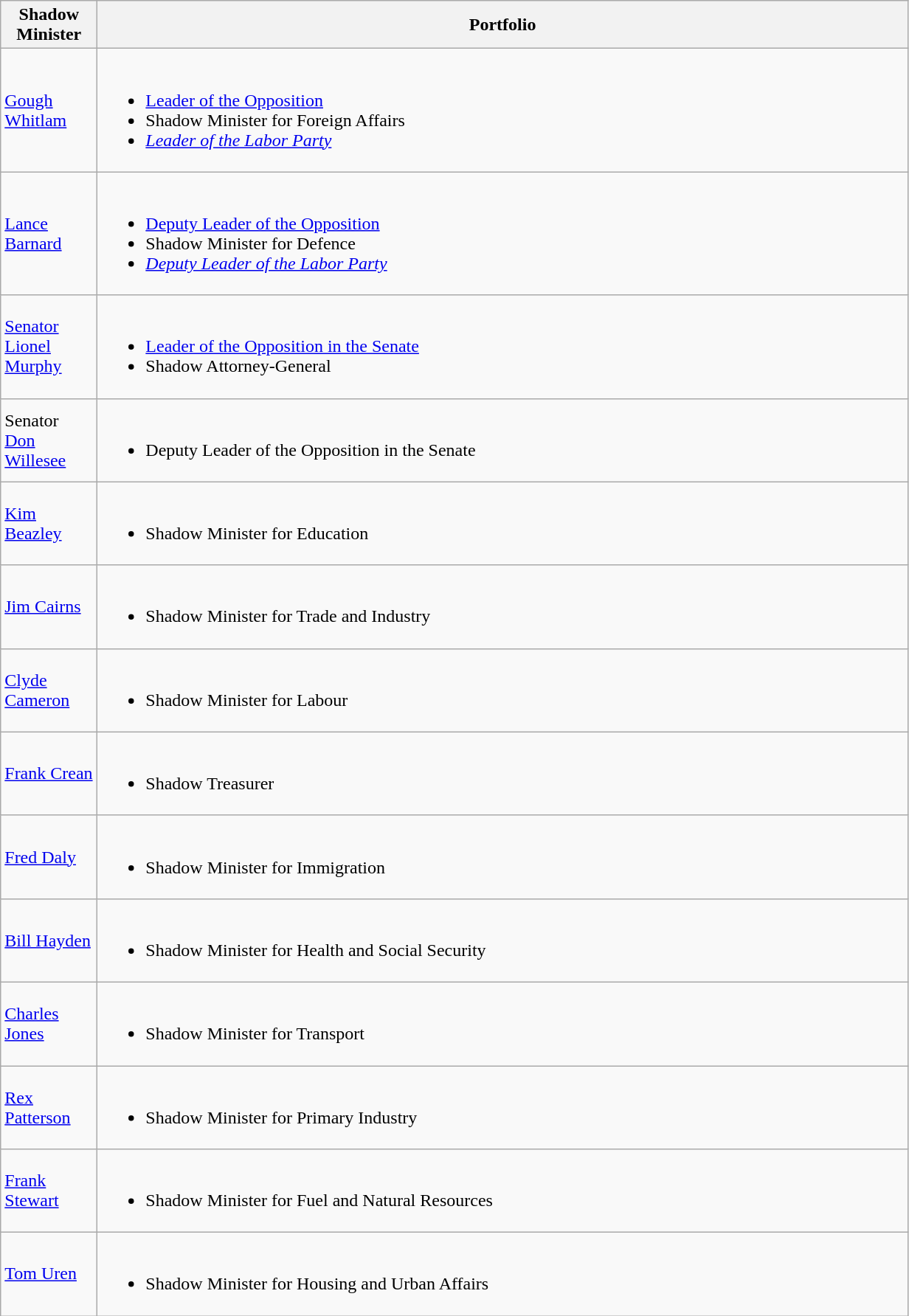<table class="wikitable">
<tr>
<th width=80>Shadow Minister</th>
<th width=725>Portfolio</th>
</tr>
<tr>
<td><a href='#'>Gough Whitlam</a>  </td>
<td><br><ul><li><a href='#'>Leader of the Opposition</a></li><li>Shadow Minister for Foreign Affairs</li><li><a href='#'><em>Leader of the Labor Party</em></a></li></ul></td>
</tr>
<tr>
<td><a href='#'>Lance Barnard</a> </td>
<td><br><ul><li><a href='#'>Deputy Leader of the Opposition</a></li><li>Shadow Minister for Defence</li><li><a href='#'><em>Deputy Leader of the Labor Party</em></a></li></ul></td>
</tr>
<tr>
<td><a href='#'>Senator</a> <a href='#'>Lionel Murphy</a></td>
<td><br><ul><li><a href='#'>Leader of the Opposition in the Senate</a></li><li>Shadow Attorney-General</li></ul></td>
</tr>
<tr>
<td>Senator <a href='#'>Don Willesee</a></td>
<td><br><ul><li>Deputy Leader of the Opposition in the Senate</li></ul></td>
</tr>
<tr>
<td><a href='#'>Kim Beazley</a> </td>
<td><br><ul><li>Shadow Minister for Education</li></ul></td>
</tr>
<tr>
<td><a href='#'>Jim Cairns</a> </td>
<td><br><ul><li>Shadow Minister for Trade and Industry</li></ul></td>
</tr>
<tr>
<td><a href='#'>Clyde Cameron</a> </td>
<td><br><ul><li>Shadow Minister for Labour</li></ul></td>
</tr>
<tr>
<td><a href='#'>Frank Crean</a> </td>
<td><br><ul><li>Shadow Treasurer</li></ul></td>
</tr>
<tr>
<td><a href='#'>Fred Daly</a> </td>
<td><br><ul><li>Shadow Minister for Immigration</li></ul></td>
</tr>
<tr>
<td><a href='#'>Bill Hayden</a> </td>
<td><br><ul><li>Shadow Minister for Health and Social Security</li></ul></td>
</tr>
<tr>
<td><a href='#'>Charles Jones</a> </td>
<td><br><ul><li>Shadow Minister for Transport</li></ul></td>
</tr>
<tr>
<td><a href='#'>Rex Patterson</a> </td>
<td><br><ul><li>Shadow Minister for Primary Industry</li></ul></td>
</tr>
<tr>
<td><a href='#'>Frank Stewart</a> </td>
<td><br><ul><li>Shadow Minister for Fuel and Natural Resources</li></ul></td>
</tr>
<tr>
<td><a href='#'>Tom Uren</a> </td>
<td><br><ul><li>Shadow Minister for Housing and Urban Affairs</li></ul></td>
</tr>
</table>
